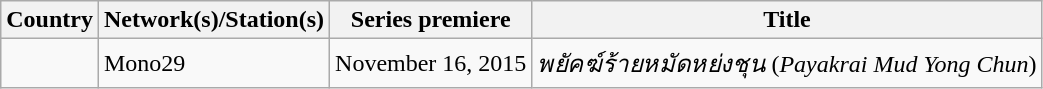<table class="sortable wikitable">
<tr>
<th>Country</th>
<th>Network(s)/Station(s)</th>
<th>Series premiere</th>
<th>Title</th>
</tr>
<tr>
<td></td>
<td>Mono29</td>
<td>November 16, 2015</td>
<td><em>พยัคฆ์ร้ายหมัดหย่งชุน</em> (<em>Payakrai Mud Yong Chun</em>)</td>
</tr>
</table>
